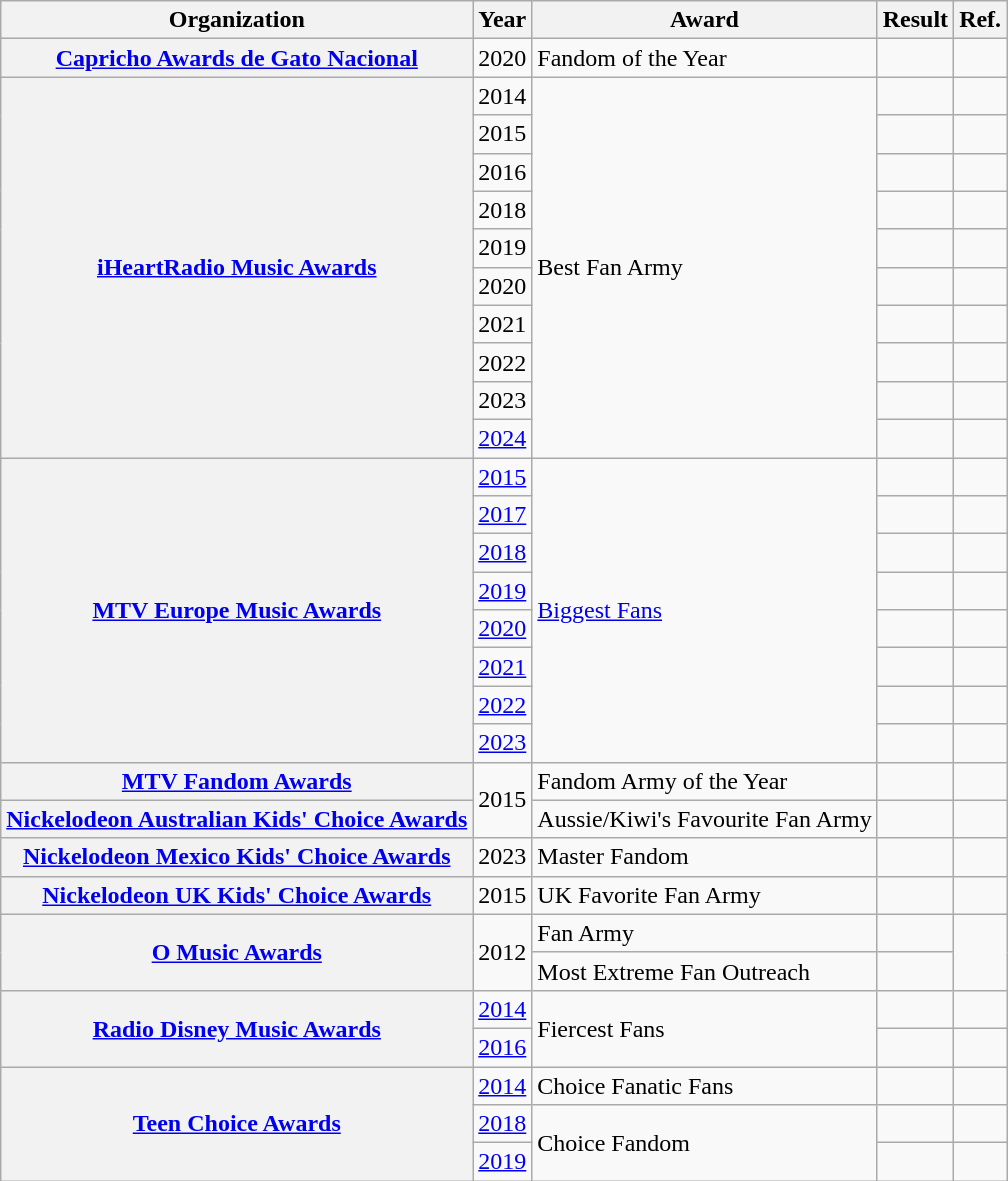<table class="wikitable">
<tr>
<th>Organization</th>
<th>Year</th>
<th>Award</th>
<th>Result</th>
<th>Ref.</th>
</tr>
<tr>
<th><a href='#'>Capricho Awards de Gato Nacional</a></th>
<td>2020</td>
<td>Fandom of the Year</td>
<td></td>
<td></td>
</tr>
<tr>
<th rowspan="10"><a href='#'>iHeartRadio Music Awards</a></th>
<td>2014</td>
<td rowspan="10">Best Fan Army</td>
<td></td>
<td></td>
</tr>
<tr>
<td>2015</td>
<td></td>
<td></td>
</tr>
<tr>
<td>2016</td>
<td></td>
<td></td>
</tr>
<tr>
<td>2018</td>
<td></td>
<td></td>
</tr>
<tr>
<td>2019</td>
<td></td>
<td></td>
</tr>
<tr>
<td>2020</td>
<td></td>
<td></td>
</tr>
<tr>
<td>2021</td>
<td></td>
<td></td>
</tr>
<tr>
<td>2022</td>
<td></td>
<td></td>
</tr>
<tr>
<td>2023</td>
<td></td>
<td></td>
</tr>
<tr>
<td><a href='#'>2024</a></td>
<td></td>
<td></td>
</tr>
<tr>
<th rowspan="8"><a href='#'>MTV Europe Music Awards</a></th>
<td><a href='#'>2015</a></td>
<td rowspan="8"><a href='#'>Biggest Fans</a></td>
<td></td>
<td></td>
</tr>
<tr>
<td><a href='#'>2017</a></td>
<td></td>
<td></td>
</tr>
<tr>
<td><a href='#'>2018</a></td>
<td></td>
<td></td>
</tr>
<tr>
<td><a href='#'>2019</a></td>
<td></td>
<td></td>
</tr>
<tr>
<td><a href='#'>2020</a></td>
<td></td>
<td></td>
</tr>
<tr>
<td><a href='#'>2021</a></td>
<td></td>
<td></td>
</tr>
<tr>
<td><a href='#'>2022</a></td>
<td></td>
<td></td>
</tr>
<tr>
<td><a href='#'>2023</a></td>
<td></td>
<td></td>
</tr>
<tr>
<th><a href='#'>MTV Fandom Awards</a></th>
<td rowspan="2">2015</td>
<td>Fandom Army of the Year</td>
<td></td>
<td></td>
</tr>
<tr>
<th><a href='#'>Nickelodeon Australian Kids' Choice Awards</a></th>
<td>Aussie/Kiwi's Favourite Fan Army</td>
<td></td>
<td></td>
</tr>
<tr>
<th><a href='#'>Nickelodeon Mexico Kids' Choice Awards</a></th>
<td>2023</td>
<td>Master Fandom</td>
<td></td>
<td></td>
</tr>
<tr>
<th><a href='#'>Nickelodeon UK Kids' Choice Awards</a></th>
<td>2015</td>
<td>UK Favorite Fan Army</td>
<td></td>
<td></td>
</tr>
<tr>
<th rowspan="2"><a href='#'>O Music Awards</a></th>
<td rowspan="2">2012</td>
<td>Fan Army</td>
<td></td>
<td rowspan="2"></td>
</tr>
<tr>
<td>Most Extreme Fan Outreach</td>
<td></td>
</tr>
<tr>
<th rowspan="2"><a href='#'>Radio Disney Music Awards</a></th>
<td><a href='#'>2014</a></td>
<td rowspan="2">Fiercest Fans</td>
<td></td>
<td></td>
</tr>
<tr>
<td><a href='#'>2016</a></td>
<td></td>
<td></td>
</tr>
<tr>
<th rowspan="3"><a href='#'>Teen Choice Awards</a></th>
<td><a href='#'>2014</a></td>
<td>Choice Fanatic Fans</td>
<td></td>
<td></td>
</tr>
<tr>
<td><a href='#'>2018</a></td>
<td rowspan="2">Choice Fandom</td>
<td></td>
<td></td>
</tr>
<tr>
<td><a href='#'>2019</a></td>
<td></td>
<td></td>
</tr>
</table>
